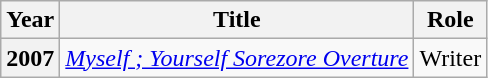<table class="wikitable unsortable">
<tr>
<th>Year</th>
<th>Title</th>
<th>Role</th>
</tr>
<tr>
<th>2007</th>
<td><em><a href='#'>Myself ; Yourself Sorezore Overture</a></em></td>
<td>Writer</td>
</tr>
</table>
